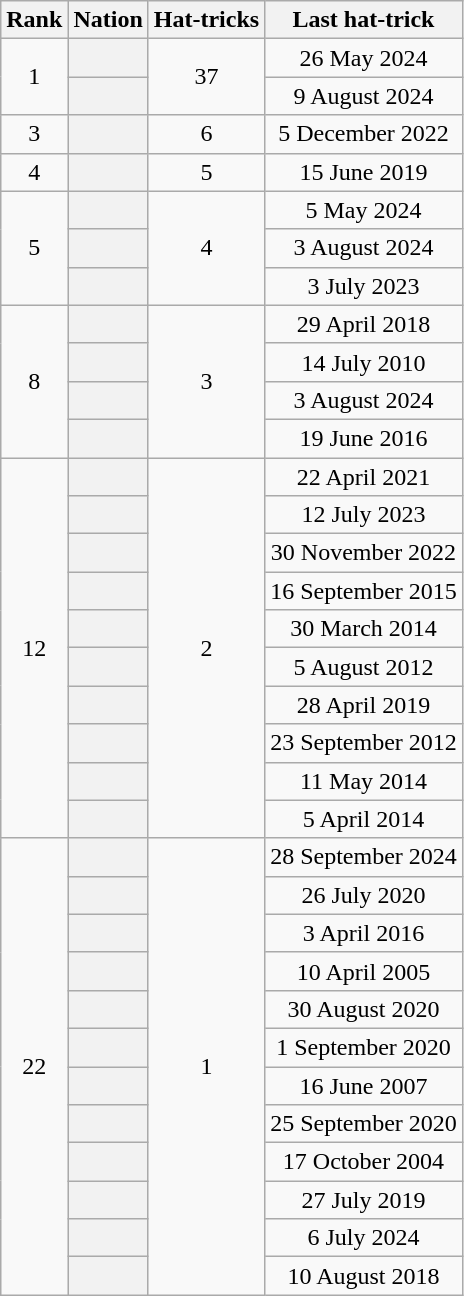<table class="wikitable sortable plainrowheaders" style="text-align:center">
<tr>
<th scope="col">Rank</th>
<th scope="col">Nation</th>
<th scope="col">Hat-tricks</th>
<th scope="col">Last hat-trick</th>
</tr>
<tr>
<td rowspan="2" style="border-top:1px solid silver">1</td>
<th scope="row"></th>
<td rowspan="2">37</td>
<td>26 May 2024</td>
</tr>
<tr>
<th scope="row"></th>
<td>9 August 2024</td>
</tr>
<tr>
<td rowspan="1" style="border-top:1px solid silver">3</td>
<th scope="row"></th>
<td rowspan="1">6</td>
<td>5 December 2022</td>
</tr>
<tr>
<td rowspan="1" style="border-top:1px solid silver">4</td>
<th scope="row"></th>
<td rowspan="1">5</td>
<td>15 June 2019</td>
</tr>
<tr>
<td rowspan="3" style="border-top:1px solid silver">5</td>
<th scope="row"></th>
<td rowspan="3">4</td>
<td>5 May 2024</td>
</tr>
<tr>
<th scope="row"></th>
<td>3 August 2024</td>
</tr>
<tr>
<th scope="row"></th>
<td>3 July 2023</td>
</tr>
<tr>
<td rowspan="4" style="border-top:1px solid silver">8</td>
<th scope="row"></th>
<td rowspan="4">3</td>
<td>29 April 2018</td>
</tr>
<tr>
<th scope="row"></th>
<td>14 July 2010</td>
</tr>
<tr>
<th scope="row"></th>
<td>3 August 2024</td>
</tr>
<tr>
<th scope="row"></th>
<td>19 June 2016</td>
</tr>
<tr>
<td rowspan="10" style="border-top:1px solid silver">12</td>
<th scope="row"></th>
<td rowspan="10">2</td>
<td>22 April 2021</td>
</tr>
<tr>
<th scope="row"></th>
<td>12 July 2023</td>
</tr>
<tr>
<th scope="row"></th>
<td>30 November 2022</td>
</tr>
<tr>
<th scope="row"></th>
<td>16 September 2015</td>
</tr>
<tr>
<th scope="row"></th>
<td>30 March 2014</td>
</tr>
<tr>
<th scope="row"></th>
<td>5 August 2012</td>
</tr>
<tr>
<th scope="row"></th>
<td>28 April 2019</td>
</tr>
<tr>
<th scope="row"></th>
<td>23 September 2012</td>
</tr>
<tr>
<th scope="row"></th>
<td>11 May 2014</td>
</tr>
<tr>
<th scope="row"></th>
<td>5 April 2014</td>
</tr>
<tr>
<td rowspan="13" style="border-top:1px solid silver">22</td>
<th scope="row"></th>
<td rowspan="13">1</td>
<td>28 September 2024</td>
</tr>
<tr>
<th scope="row"></th>
<td>26 July 2020</td>
</tr>
<tr>
<th scope="row"></th>
<td>3 April 2016</td>
</tr>
<tr>
<th scope="row"></th>
<td>10 April 2005</td>
</tr>
<tr>
<th scope="row"></th>
<td>30 August 2020</td>
</tr>
<tr>
<th scope="row"></th>
<td>1 September 2020</td>
</tr>
<tr>
<th scope="row"></th>
<td>16 June 2007</td>
</tr>
<tr>
<th scope="row"></th>
<td>25 September 2020</td>
</tr>
<tr>
<th scope="row"></th>
<td>17 October 2004</td>
</tr>
<tr>
<th scope="row"></th>
<td>27 July 2019</td>
</tr>
<tr>
<th scope="row"></th>
<td>6 July 2024</td>
</tr>
<tr>
<th scope="row"></th>
<td>10 August 2018</td>
</tr>
</table>
